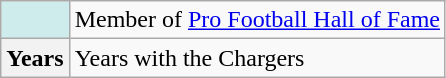<table class="wikitable" border="1">
<tr>
<td style="background:#CFECEC;"></td>
<td>Member of <a href='#'>Pro Football Hall of Fame</a></td>
</tr>
<tr>
<th scope="row">Years</th>
<td>Years with the Chargers</td>
</tr>
</table>
